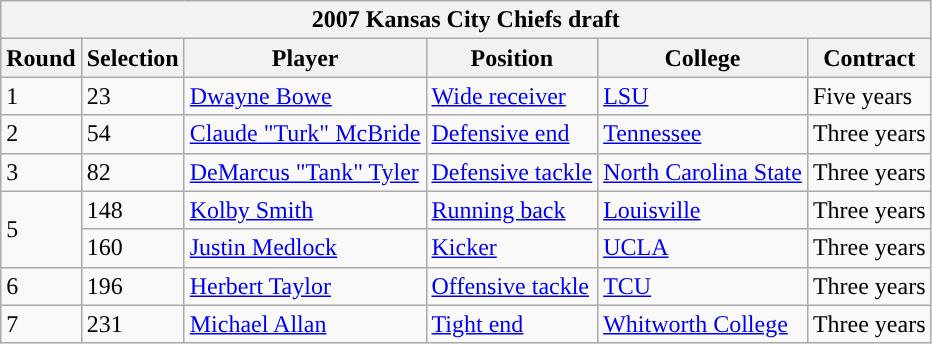<table class=wikitable>
<tr>
<th colspan=6>2007 Kansas City Chiefs draft</th>
</tr>
<tr>
<th>Round</th>
<th>Selection</th>
<th>Player</th>
<th>Position</th>
<th>College</th>
<th>Contract</th>
</tr>
<tr>
<td>1</td>
<td>23</td>
<td><a href='#'>Dwayne Bowe</a></td>
<td><a href='#'>Wide receiver</a></td>
<td><a href='#'>LSU</a></td>
<td>Five years</td>
</tr>
<tr>
<td>2</td>
<td>54</td>
<td><a href='#'>Claude "Turk" McBride</a></td>
<td><a href='#'>Defensive end</a></td>
<td><a href='#'>Tennessee</a></td>
<td>Three years</td>
</tr>
<tr>
<td>3</td>
<td>82</td>
<td><a href='#'>DeMarcus "Tank" Tyler</a></td>
<td><a href='#'>Defensive tackle</a></td>
<td><a href='#'>North Carolina State</a></td>
<td>Three years</td>
</tr>
<tr>
<td rowspan="2">5</td>
<td>148</td>
<td><a href='#'>Kolby Smith</a></td>
<td><a href='#'>Running back</a></td>
<td><a href='#'>Louisville</a></td>
<td>Three years</td>
</tr>
<tr>
<td>160</td>
<td><a href='#'>Justin Medlock</a></td>
<td><a href='#'>Kicker</a></td>
<td><a href='#'>UCLA</a></td>
<td>Three years</td>
</tr>
<tr>
<td>6</td>
<td>196</td>
<td><a href='#'>Herbert Taylor</a></td>
<td><a href='#'>Offensive tackle</a></td>
<td><a href='#'>TCU</a></td>
<td>Three years</td>
</tr>
<tr>
<td>7</td>
<td>231</td>
<td><a href='#'>Michael Allan</a></td>
<td><a href='#'>Tight end</a></td>
<td><a href='#'>Whitworth College</a></td>
<td>Three years</td>
</tr>
</table>
